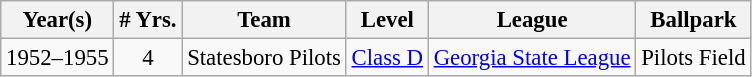<table class="wikitable" style="text-align:center; font-size: 95%;">
<tr>
<th>Year(s)</th>
<th># Yrs.</th>
<th>Team</th>
<th>Level</th>
<th>League</th>
<th>Ballpark</th>
</tr>
<tr>
<td>1952–1955</td>
<td>4</td>
<td>Statesboro Pilots</td>
<td><a href='#'>Class D</a></td>
<td><a href='#'>Georgia State League</a></td>
<td>Pilots Field</td>
</tr>
</table>
